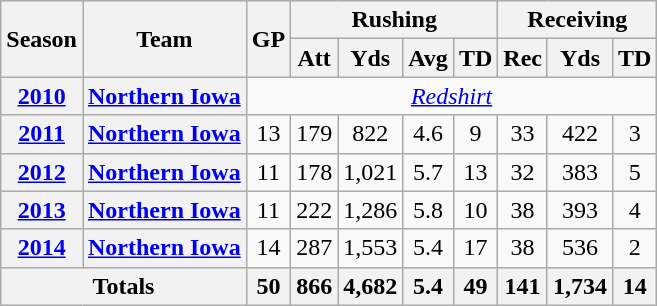<table class="wikitable" style="text-align:center;">
<tr>
<th rowspan="2">Season</th>
<th rowspan="2">Team</th>
<th rowspan="2">GP</th>
<th colspan="4">Rushing</th>
<th colspan="3">Receiving</th>
</tr>
<tr>
<th>Att</th>
<th>Yds</th>
<th>Avg</th>
<th>TD</th>
<th>Rec</th>
<th>Yds</th>
<th>TD</th>
</tr>
<tr>
<th><a href='#'>2010</a></th>
<th><a href='#'>Northern Iowa</a></th>
<td colspan="8"> <em><a href='#'>Redshirt</a></em></td>
</tr>
<tr>
<th><a href='#'>2011</a></th>
<th><a href='#'>Northern Iowa</a></th>
<td>13</td>
<td>179</td>
<td>822</td>
<td>4.6</td>
<td>9</td>
<td>33</td>
<td>422</td>
<td>3</td>
</tr>
<tr>
<th><a href='#'>2012</a></th>
<th><a href='#'>Northern Iowa</a></th>
<td>11</td>
<td>178</td>
<td>1,021</td>
<td>5.7</td>
<td>13</td>
<td>32</td>
<td>383</td>
<td>5</td>
</tr>
<tr>
<th><a href='#'>2013</a></th>
<th><a href='#'>Northern Iowa</a></th>
<td>11</td>
<td>222</td>
<td>1,286</td>
<td>5.8</td>
<td>10</td>
<td>38</td>
<td>393</td>
<td>4</td>
</tr>
<tr>
<th><a href='#'>2014</a></th>
<th><a href='#'>Northern Iowa</a></th>
<td>14</td>
<td>287</td>
<td>1,553</td>
<td>5.4</td>
<td>17</td>
<td>38</td>
<td>536</td>
<td>2</td>
</tr>
<tr>
<th colspan="2">Totals</th>
<th>50</th>
<th>866</th>
<th>4,682</th>
<th>5.4</th>
<th>49</th>
<th>141</th>
<th>1,734</th>
<th>14</th>
</tr>
</table>
